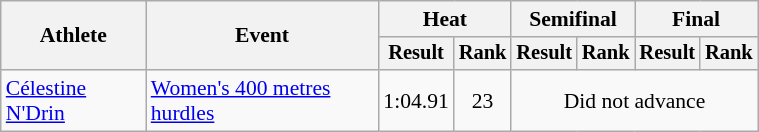<table class="wikitable" style="font-size:90%; width:40%">
<tr>
<th rowspan="2">Athlete</th>
<th rowspan="2">Event</th>
<th colspan="2">Heat</th>
<th colspan="2">Semifinal</th>
<th colspan="2">Final</th>
</tr>
<tr style="font-size:95%">
<th>Result</th>
<th>Rank</th>
<th>Result</th>
<th>Rank</th>
<th>Result</th>
<th>Rank</th>
</tr>
<tr align=center>
<td align=left><a href='#'>Célestine N'Drin</a></td>
<td align=left><a href='#'>Women's 400 metres hurdles</a></td>
<td>1:04.91</td>
<td>23</td>
<td colspan=4>Did not advance</td>
</tr>
</table>
